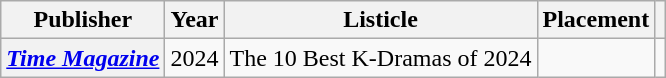<table class="wikitable plainrowheaders" style="text-align:center">
<tr>
<th scope="col">Publisher</th>
<th scope="col">Year</th>
<th scope="col">Listicle</th>
<th scope="col">Placement</th>
<th scope="col" class="unsortable"></th>
</tr>
<tr>
<th scope="row"><em><a href='#'>Time Magazine</a></em></th>
<td>2024</td>
<td style="text-align:left">The 10 Best K-Dramas of 2024</td>
<td></td>
<td></td>
</tr>
</table>
